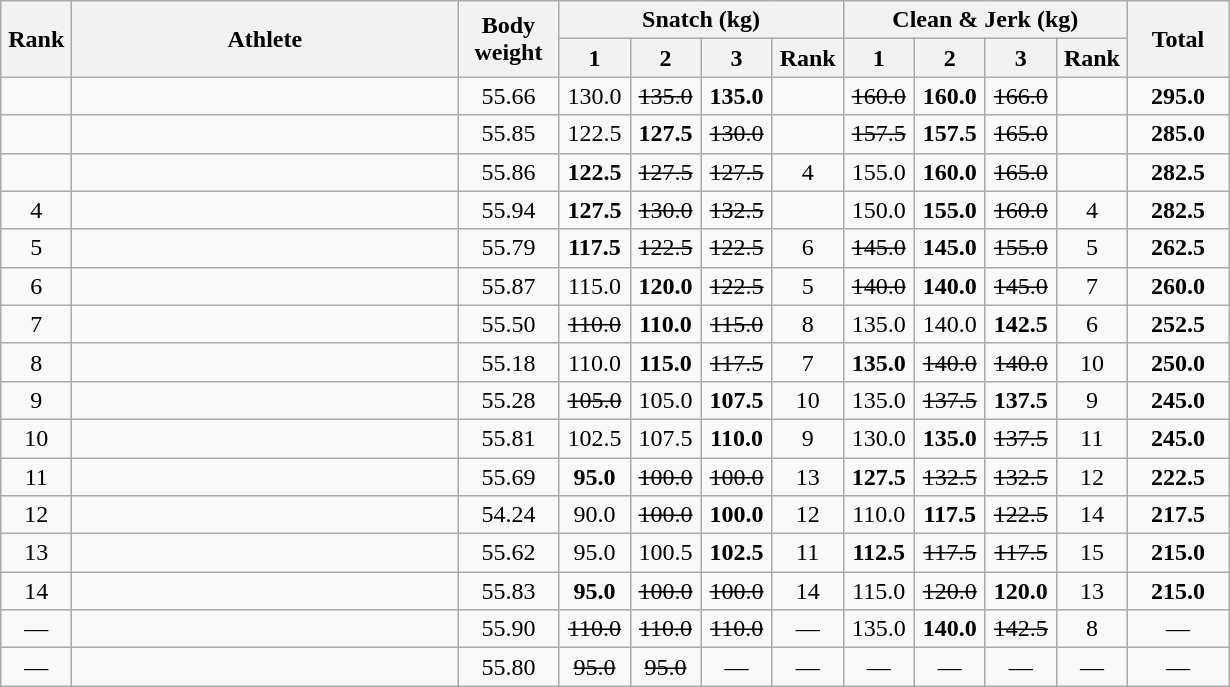<table class = "wikitable" style="text-align:center;">
<tr>
<th rowspan=2 width=40>Rank</th>
<th rowspan=2 width=250>Athlete</th>
<th rowspan=2 width=60>Body weight</th>
<th colspan=4>Snatch (kg)</th>
<th colspan=4>Clean & Jerk (kg)</th>
<th rowspan=2 width=60>Total</th>
</tr>
<tr>
<th width=40>1</th>
<th width=40>2</th>
<th width=40>3</th>
<th width=40>Rank</th>
<th width=40>1</th>
<th width=40>2</th>
<th width=40>3</th>
<th width=40>Rank</th>
</tr>
<tr>
<td></td>
<td align=left></td>
<td>55.66</td>
<td>130.0</td>
<td><s>135.0 </s></td>
<td><strong>135.0</strong></td>
<td></td>
<td><s>160.0 </s></td>
<td><strong>160.0</strong></td>
<td><s>166.0 </s></td>
<td></td>
<td><strong>295.0  </strong></td>
</tr>
<tr>
<td></td>
<td align=left></td>
<td>55.85</td>
<td>122.5</td>
<td><strong>127.5</strong></td>
<td><s>130.0 </s></td>
<td></td>
<td><s>157.5 </s></td>
<td><strong>157.5</strong></td>
<td><s>165.0 </s></td>
<td></td>
<td><strong>285.0  </strong></td>
</tr>
<tr>
<td></td>
<td align=left></td>
<td>55.86</td>
<td><strong>122.5</strong></td>
<td><s>127.5 </s></td>
<td><s>127.5 </s></td>
<td>4</td>
<td>155.0</td>
<td><strong>160.0</strong></td>
<td><s>165.0 </s></td>
<td></td>
<td><strong>282.5  </strong></td>
</tr>
<tr>
<td>4</td>
<td align=left></td>
<td>55.94</td>
<td><strong>127.5</strong></td>
<td><s>130.0 </s></td>
<td><s>132.5 </s></td>
<td></td>
<td>150.0</td>
<td><strong>155.0</strong></td>
<td><s>160.0 </s></td>
<td>4</td>
<td><strong>282.5  </strong></td>
</tr>
<tr>
<td>5</td>
<td align=left></td>
<td>55.79</td>
<td><strong>117.5</strong></td>
<td><s>122.5 </s></td>
<td><s>122.5 </s></td>
<td>6</td>
<td><s>145.0 </s></td>
<td><strong>145.0</strong></td>
<td><s>155.0 </s></td>
<td>5</td>
<td><strong>262.5  </strong></td>
</tr>
<tr>
<td>6</td>
<td align=left></td>
<td>55.87</td>
<td>115.0</td>
<td><strong>120.0</strong></td>
<td><s>122.5 </s></td>
<td>5</td>
<td><s>140.0 </s></td>
<td><strong>140.0</strong></td>
<td><s>145.0 </s></td>
<td>7</td>
<td><strong>260.0  </strong></td>
</tr>
<tr>
<td>7</td>
<td align=left></td>
<td>55.50</td>
<td><s>110.0 </s></td>
<td><strong>110.0</strong></td>
<td><s>115.0 </s></td>
<td>8</td>
<td>135.0</td>
<td>140.0</td>
<td><strong>142.5</strong></td>
<td>6</td>
<td><strong>252.5  </strong></td>
</tr>
<tr>
<td>8</td>
<td align=left></td>
<td>55.18</td>
<td>110.0</td>
<td><strong>115.0</strong></td>
<td><s>117.5 </s></td>
<td>7</td>
<td><strong>135.0</strong></td>
<td><s>140.0 </s></td>
<td><s>140.0 </s></td>
<td>10</td>
<td><strong>250.0  </strong></td>
</tr>
<tr>
<td>9</td>
<td align=left></td>
<td>55.28</td>
<td><s>105.0 </s></td>
<td>105.0</td>
<td><strong>107.5</strong></td>
<td>10</td>
<td>135.0</td>
<td><s>137.5 </s></td>
<td><strong>137.5</strong></td>
<td>9</td>
<td><strong>245.0  </strong></td>
</tr>
<tr>
<td>10</td>
<td align=left></td>
<td>55.81</td>
<td>102.5</td>
<td>107.5</td>
<td><strong>110.0</strong></td>
<td>9</td>
<td>130.0</td>
<td><strong>135.0</strong></td>
<td><s>137.5 </s></td>
<td>11</td>
<td><strong>245.0  </strong></td>
</tr>
<tr>
<td>11</td>
<td align=left></td>
<td>55.69</td>
<td><strong>95.0</strong></td>
<td><s>100.0 </s></td>
<td><s>100.0 </s></td>
<td>13</td>
<td><strong>127.5</strong></td>
<td><s>132.5 </s></td>
<td><s>132.5 </s></td>
<td>12</td>
<td><strong>222.5  </strong></td>
</tr>
<tr>
<td>12</td>
<td align=left></td>
<td>54.24</td>
<td>90.0</td>
<td><s>100.0 </s></td>
<td><strong>100.0</strong></td>
<td>12</td>
<td>110.0</td>
<td><strong>117.5</strong></td>
<td><s>122.5 </s></td>
<td>14</td>
<td><strong>217.5  </strong></td>
</tr>
<tr>
<td>13</td>
<td align=left></td>
<td>55.62</td>
<td>95.0</td>
<td>100.5</td>
<td><strong>102.5</strong></td>
<td>11</td>
<td><strong>112.5</strong></td>
<td><s>117.5 </s></td>
<td><s>117.5 </s></td>
<td>15</td>
<td><strong>215.0  </strong></td>
</tr>
<tr>
<td>14</td>
<td align=left></td>
<td>55.83</td>
<td><strong>95.0</strong></td>
<td><s>100.0 </s></td>
<td><s>100.0 </s></td>
<td>14</td>
<td>115.0</td>
<td><s>120.0 </s></td>
<td><strong>120.0</strong></td>
<td>13</td>
<td><strong>215.0  </strong></td>
</tr>
<tr>
<td>—</td>
<td align=left></td>
<td>55.90</td>
<td><s>110.0 </s></td>
<td><s>110.0 </s></td>
<td><s>110.0 </s></td>
<td>—</td>
<td>135.0</td>
<td><strong>140.0</strong></td>
<td><s>142.5 </s></td>
<td>8</td>
<td>—</td>
</tr>
<tr>
<td>—</td>
<td align=left></td>
<td>55.80</td>
<td><s>95.0 </s></td>
<td><s>95.0 </s></td>
<td>—</td>
<td>—</td>
<td>—</td>
<td>—</td>
<td>—</td>
<td>—</td>
<td>—</td>
</tr>
</table>
